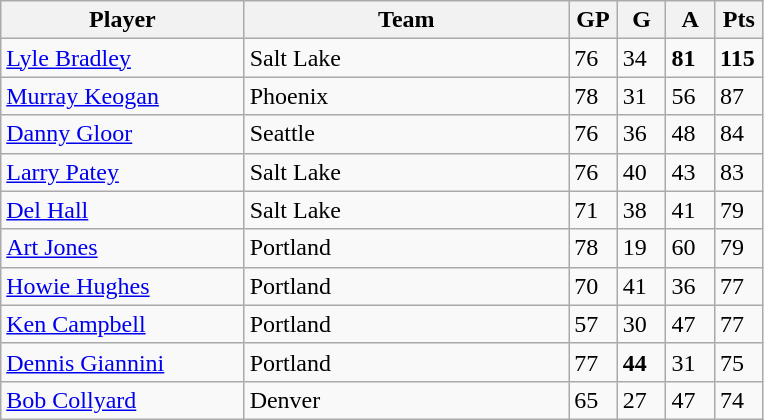<table class="wikitable">
<tr>
<th bgcolor="#DDDDFF" width="30%">Player</th>
<th bgcolor="#DDDDFF" width="40%">Team</th>
<th bgcolor="#DDDDFF" width="6%">GP</th>
<th bgcolor="#DDDDFF" width="6%">G</th>
<th bgcolor="#DDDDFF" width="6%">A</th>
<th bgcolor="#DDDDFF" width="6%">Pts</th>
</tr>
<tr>
<td><a href='#'>Lyle Bradley</a></td>
<td>Salt Lake</td>
<td>76</td>
<td>34</td>
<td><strong>81</strong></td>
<td><strong>115</strong></td>
</tr>
<tr>
<td><a href='#'>Murray Keogan</a></td>
<td>Phoenix</td>
<td>78</td>
<td>31</td>
<td>56</td>
<td>87</td>
</tr>
<tr>
<td><a href='#'>Danny Gloor</a></td>
<td>Seattle</td>
<td>76</td>
<td>36</td>
<td>48</td>
<td>84</td>
</tr>
<tr>
<td><a href='#'>Larry Patey</a></td>
<td>Salt Lake</td>
<td>76</td>
<td>40</td>
<td>43</td>
<td>83</td>
</tr>
<tr>
<td><a href='#'>Del Hall</a></td>
<td>Salt Lake</td>
<td>71</td>
<td>38</td>
<td>41</td>
<td>79</td>
</tr>
<tr>
<td><a href='#'>Art Jones</a></td>
<td>Portland</td>
<td>78</td>
<td>19</td>
<td>60</td>
<td>79</td>
</tr>
<tr>
<td><a href='#'>Howie Hughes</a></td>
<td>Portland</td>
<td>70</td>
<td>41</td>
<td>36</td>
<td>77</td>
</tr>
<tr>
<td><a href='#'>Ken Campbell</a></td>
<td>Portland</td>
<td>57</td>
<td>30</td>
<td>47</td>
<td>77</td>
</tr>
<tr>
<td><a href='#'>Dennis Giannini</a></td>
<td>Portland</td>
<td>77</td>
<td><strong>44</strong></td>
<td>31</td>
<td>75</td>
</tr>
<tr>
<td><a href='#'>Bob Collyard</a></td>
<td>Denver</td>
<td>65</td>
<td>27</td>
<td>47</td>
<td>74</td>
</tr>
</table>
